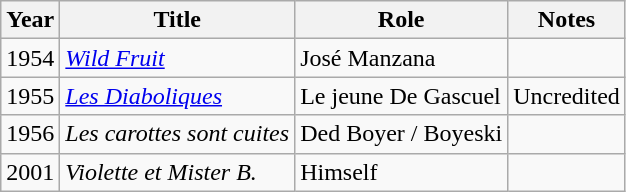<table class="wikitable">
<tr>
<th>Year</th>
<th>Title</th>
<th>Role</th>
<th>Notes</th>
</tr>
<tr>
<td>1954</td>
<td><em><a href='#'>Wild Fruit</a></em></td>
<td>José Manzana</td>
<td></td>
</tr>
<tr>
<td>1955</td>
<td><em><a href='#'>Les Diaboliques</a></em></td>
<td>Le jeune De Gascuel</td>
<td>Uncredited</td>
</tr>
<tr>
<td>1956</td>
<td><em>Les carottes sont cuites</em></td>
<td>Ded Boyer / Boyeski</td>
<td></td>
</tr>
<tr>
<td>2001</td>
<td><em>Violette et Mister B.</em></td>
<td>Himself</td>
<td></td>
</tr>
</table>
